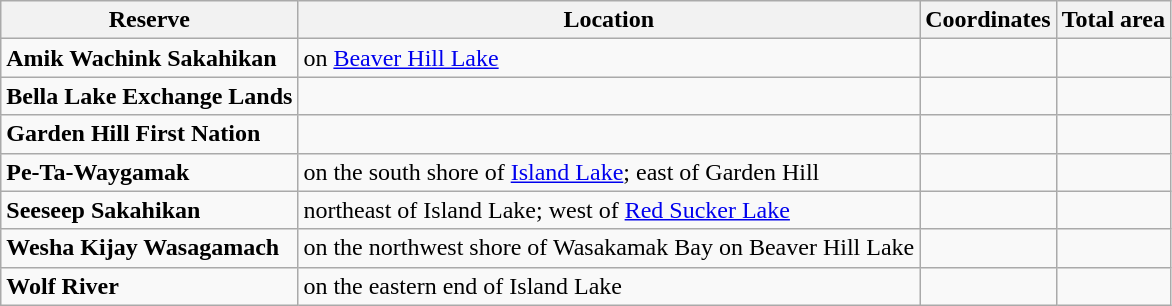<table class="wikitable">
<tr>
<th>Reserve</th>
<th>Location</th>
<th>Coordinates</th>
<th>Total area</th>
</tr>
<tr>
<td><strong>Amik Wachink Sakahikan</strong></td>
<td>on <a href='#'>Beaver Hill Lake</a></td>
<td></td>
<td></td>
</tr>
<tr>
<td><strong>Bella Lake Exchange Lands</strong></td>
<td></td>
<td></td>
<td></td>
</tr>
<tr>
<td><strong>Garden Hill First Nation</strong></td>
<td></td>
<td></td>
<td></td>
</tr>
<tr>
<td><strong>Pe-Ta-Waygamak</strong></td>
<td>on the south shore of <a href='#'>Island Lake</a>; east of Garden Hill</td>
<td></td>
<td></td>
</tr>
<tr>
<td><strong>Seeseep Sakahikan</strong></td>
<td>northeast of Island Lake;  west of <a href='#'>Red Sucker Lake</a></td>
<td></td>
<td></td>
</tr>
<tr>
<td><strong>Wesha Kijay Wasagamach</strong></td>
<td>on the northwest shore of Wasakamak Bay on Beaver Hill Lake</td>
<td></td>
<td></td>
</tr>
<tr>
<td><strong>Wolf River</strong></td>
<td>on the eastern end of Island Lake</td>
<td></td>
<td></td>
</tr>
</table>
